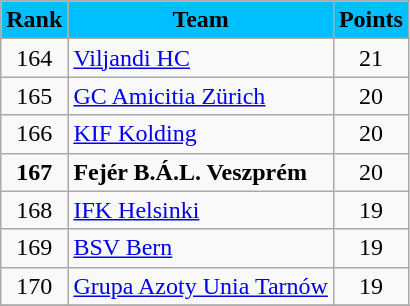<table class="wikitable" style="text-align: center">
<tr>
<th style="color:black; background:#00BFFF">Rank</th>
<th style="color:black; background:#00BFFF">Team</th>
<th style="color:black; background:#00BFFF">Points</th>
</tr>
<tr>
<td>164</td>
<td align=left> <a href='#'>Viljandi HC</a></td>
<td>21</td>
</tr>
<tr>
<td>165</td>
<td align=left> <a href='#'>GC Amicitia Zürich</a></td>
<td>20</td>
</tr>
<tr>
<td>166</td>
<td align=left> <a href='#'>KIF Kolding</a></td>
<td>20</td>
</tr>
<tr>
<td><strong>167</strong></td>
<td align=left> <strong>Fejér B.Á.L. Veszprém</strong></td>
<td>20</td>
</tr>
<tr>
<td>168</td>
<td align=left> <a href='#'>IFK Helsinki</a></td>
<td>19</td>
</tr>
<tr>
<td>169</td>
<td align=left> <a href='#'>BSV Bern</a></td>
<td>19</td>
</tr>
<tr>
<td>170</td>
<td align=left> <a href='#'>Grupa Azoty Unia Tarnów</a></td>
<td>19</td>
</tr>
<tr>
</tr>
</table>
